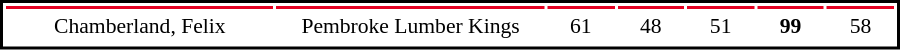<table cellpadding="0">
<tr align="left" style="vertical-align: top">
<td></td>
<td><br><table cellpadding="1" width="600px" style="font-size: 90%; text-align:center;  border: 2px solid black;">
<tr>
<th bgcolor="#E30022" width="30%"></th>
<th bgcolor="#E30022" width="30%"></th>
<th bgcolor="#E30022" width="7.5%"></th>
<th bgcolor="#E30022" width="7.5%"></th>
<th bgcolor="#E30022" width="7.5%"></th>
<th bgcolor="#E30022" width="7.5%"></th>
<th bgcolor="#E30022" width="7.5%"></th>
</tr>
<tr>
<td>Chamberland, Felix</td>
<td>Pembroke Lumber Kings</td>
<td>61</td>
<td>48</td>
<td>51</td>
<td><strong>99</strong></td>
<td>58</td>
</tr>
<tr>
</tr>
</table>
</td>
</tr>
</table>
